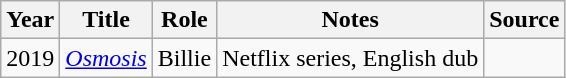<table class="wikitable sortable plainrowheaders">
<tr>
<th>Year</th>
<th>Title</th>
<th>Role</th>
<th class="unsortable">Notes</th>
<th class="unsortable">Source</th>
</tr>
<tr>
<td>2019</td>
<td><em><a href='#'>Osmosis</a></em></td>
<td>Billie</td>
<td>Netflix series, English dub</td>
<td></td>
</tr>
</table>
